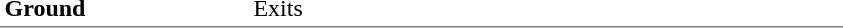<table table border=0 cellspacing=0 cellpadding=3>
<tr>
<td style="border-bottom:solid 1px gray;" width=50 rowspan=10 valign=top><strong>Ground</strong></td>
</tr>
<tr>
<td style="border-bottom:solid 1px gray;" width=100 rowspan=2 valign=top></td>
<td style="border-bottom:solid 1px gray;" width=390 rowspan=2 valign=top>Exits</td>
</tr>
</table>
